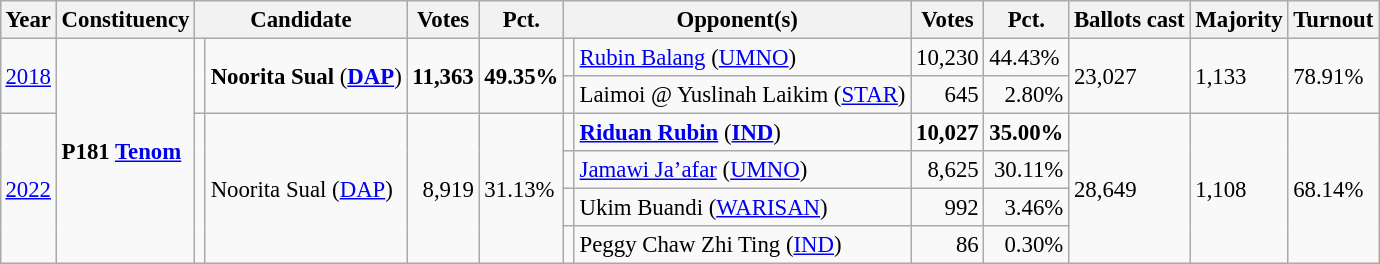<table class="wikitable" style="margin:0.5em ; font-size:95%">
<tr>
<th>Year</th>
<th>Constituency</th>
<th colspan="2">Candidate</th>
<th>Votes</th>
<th>Pct.</th>
<th colspan="2">Opponent(s)</th>
<th>Votes</th>
<th>Pct.</th>
<th>Ballots cast</th>
<th>Majority</th>
<th>Turnout</th>
</tr>
<tr>
<td rowspan="2"><a href='#'>2018</a></td>
<td rowspan="6"><strong>P181 <a href='#'>Tenom</a></strong></td>
<td rowspan="2" ></td>
<td rowspan="2"><strong>Noorita Sual</strong> (<a href='#'><strong>DAP</strong></a>)</td>
<td rowspan="2" align=right><strong>11,363</strong></td>
<td rowspan="2"><strong>49.35%</strong></td>
<td></td>
<td><a href='#'>Rubin Balang</a> (<a href='#'>UMNO</a>)</td>
<td>10,230</td>
<td>44.43%</td>
<td rowspan="2">23,027</td>
<td rowspan="2">1,133</td>
<td rowspan="2">78.91%</td>
</tr>
<tr>
<td bgcolor = ></td>
<td>Laimoi @ Yuslinah Laikim (<a href='#'>STAR</a>)</td>
<td align=right>645</td>
<td align=right>2.80%</td>
</tr>
<tr>
<td rowspan="4"><a href='#'>2022</a></td>
<td rowspan="4" ></td>
<td rowspan="4">Noorita Sual (<a href='#'>DAP</a>)</td>
<td rowspan="4" align=right>8,919</td>
<td rowspan="4">31.13%</td>
<td></td>
<td><strong><a href='#'>Riduan Rubin</a></strong> (<a href='#'><strong>IND</strong></a>)</td>
<td align=right><strong>10,027</strong></td>
<td><strong>35.00%</strong></td>
<td rowspan="4">28,649</td>
<td rowspan="4">1,108</td>
<td rowspan="4">68.14%</td>
</tr>
<tr>
<td></td>
<td><a href='#'>Jamawi Ja’afar</a> (<a href='#'>UMNO</a>)</td>
<td align=right>8,625</td>
<td align=right>30.11%</td>
</tr>
<tr>
<td></td>
<td>Ukim Buandi (<a href='#'>WARISAN</a>)</td>
<td align=right>992</td>
<td align=right>3.46%</td>
</tr>
<tr>
<td></td>
<td>Peggy Chaw Zhi Ting (<a href='#'>IND</a>)</td>
<td align=right>86</td>
<td align=right>0.30%</td>
</tr>
</table>
